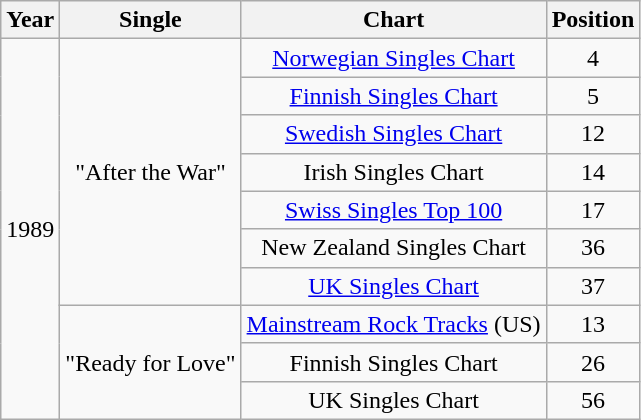<table class="wikitable">
<tr>
<th>Year</th>
<th>Single</th>
<th>Chart</th>
<th>Position</th>
</tr>
<tr>
<td align="center" rowspan="10">1989</td>
<td align="center" rowspan="7">"After the War"</td>
<td align="center"><a href='#'>Norwegian Singles Chart</a></td>
<td align="center">4</td>
</tr>
<tr>
<td align="center"><a href='#'>Finnish Singles Chart</a></td>
<td align="center">5</td>
</tr>
<tr>
<td align="center"><a href='#'>Swedish Singles Chart</a></td>
<td align="center">12</td>
</tr>
<tr>
<td align="center">Irish Singles Chart</td>
<td align="center">14</td>
</tr>
<tr>
<td align="center"><a href='#'>Swiss Singles Top 100</a></td>
<td align="center">17</td>
</tr>
<tr>
<td align="center">New Zealand Singles Chart</td>
<td align="center">36</td>
</tr>
<tr>
<td align="center"><a href='#'>UK Singles Chart</a></td>
<td align="center">37</td>
</tr>
<tr>
<td align="center" rowspan="3">"Ready for Love"</td>
<td align="center"><a href='#'>Mainstream Rock Tracks</a> (US)</td>
<td align="center">13</td>
</tr>
<tr>
<td align="center">Finnish Singles Chart</td>
<td align="center">26</td>
</tr>
<tr>
<td align="center">UK Singles Chart</td>
<td align="center">56</td>
</tr>
</table>
